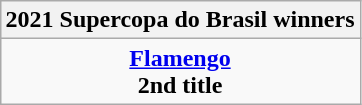<table class="wikitable" style="text-align: center; margin: 0 auto;">
<tr>
<th>2021 Supercopa do Brasil winners</th>
</tr>
<tr>
<td><strong><a href='#'>Flamengo</a></strong><br><strong>2nd title</strong></td>
</tr>
</table>
